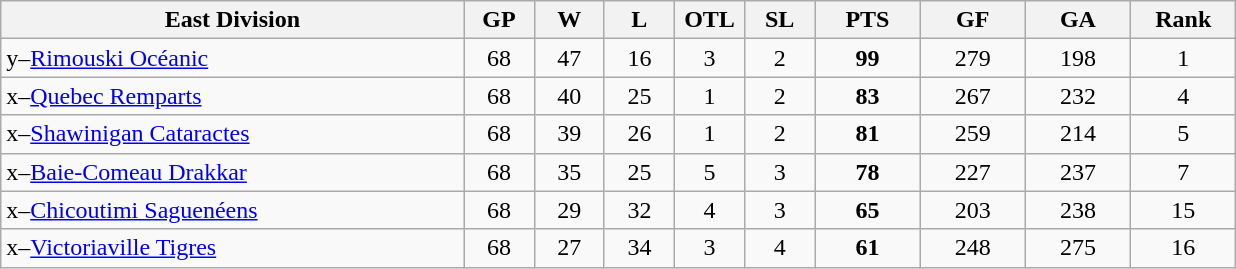<table class="wikitable" style="text-align:center">
<tr>
<th bgcolor="#DDDDFF" width="33%">East Division</th>
<th bgcolor="#DDDDFF" width="5%">GP</th>
<th bgcolor="#DDDDFF" width="5%">W</th>
<th bgcolor="#DDDDFF" width="5%">L</th>
<th bgcolor="#DDDDFF" width="5%">OTL</th>
<th bgcolor="#DDDDFF" width="5%">SL</th>
<th bgcolor="#DDDDFF" width="7.5%">PTS</th>
<th bgcolor="#DDDDFF" width="7.5%">GF</th>
<th bgcolor="#DDDDFF" width="7.5%">GA</th>
<th bgcolor="#DDDDFF" width="7.5%">Rank</th>
</tr>
<tr>
<td align=left>y–<a href='#'>Rimouski Océanic</a></td>
<td>68</td>
<td>47</td>
<td>16</td>
<td>3</td>
<td>2</td>
<td><strong>99</strong></td>
<td>279</td>
<td>198</td>
<td>1</td>
</tr>
<tr>
<td align=left>x–<a href='#'>Quebec Remparts</a></td>
<td>68</td>
<td>40</td>
<td>25</td>
<td>1</td>
<td>2</td>
<td><strong>83</strong></td>
<td>267</td>
<td>232</td>
<td>4</td>
</tr>
<tr>
<td align=left>x–<a href='#'>Shawinigan Cataractes</a></td>
<td>68</td>
<td>39</td>
<td>26</td>
<td>1</td>
<td>2</td>
<td><strong>81</strong></td>
<td>259</td>
<td>214</td>
<td>5</td>
</tr>
<tr>
<td align=left>x–<a href='#'>Baie-Comeau Drakkar</a></td>
<td>68</td>
<td>35</td>
<td>25</td>
<td>5</td>
<td>3</td>
<td><strong>78</strong></td>
<td>227</td>
<td>237</td>
<td>7</td>
</tr>
<tr>
<td align=left>x–<a href='#'>Chicoutimi Saguenéens</a></td>
<td>68</td>
<td>29</td>
<td>32</td>
<td>4</td>
<td>3</td>
<td><strong>65</strong></td>
<td>203</td>
<td>238</td>
<td>15</td>
</tr>
<tr>
<td align=left>x–<a href='#'>Victoriaville Tigres</a></td>
<td>68</td>
<td>27</td>
<td>34</td>
<td>3</td>
<td>4</td>
<td><strong>61</strong></td>
<td>248</td>
<td>275</td>
<td>16</td>
</tr>
</table>
